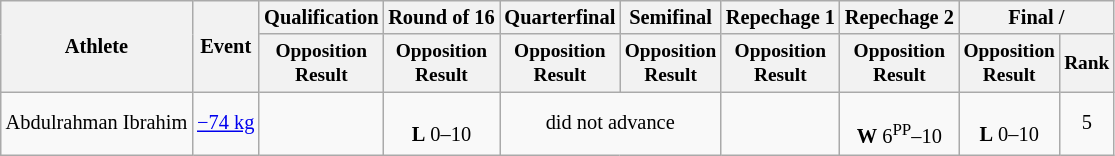<table class=wikitable style=font-size:85%;text-align:center>
<tr>
<th rowspan="2">Athlete</th>
<th rowspan="2">Event</th>
<th>Qualification</th>
<th>Round of 16</th>
<th>Quarterfinal</th>
<th>Semifinal</th>
<th>Repechage 1</th>
<th>Repechage 2</th>
<th colspan=2>Final / </th>
</tr>
<tr style="font-size: 95%">
<th>Opposition<br>Result</th>
<th>Opposition<br>Result</th>
<th>Opposition<br>Result</th>
<th>Opposition<br>Result</th>
<th>Opposition<br>Result</th>
<th>Opposition<br>Result</th>
<th>Opposition<br>Result</th>
<th>Rank</th>
</tr>
<tr>
<td align=left>Abdulrahman Ibrahim</td>
<td align=left><a href='#'>−74 kg</a></td>
<td></td>
<td><br><strong>L</strong> 0–10</td>
<td colspan=2>did not advance</td>
<td></td>
<td><br><strong>W</strong> 6<sup>PP</sup>–10</td>
<td><br><strong>L</strong> 0–10</td>
<td>5</td>
</tr>
</table>
